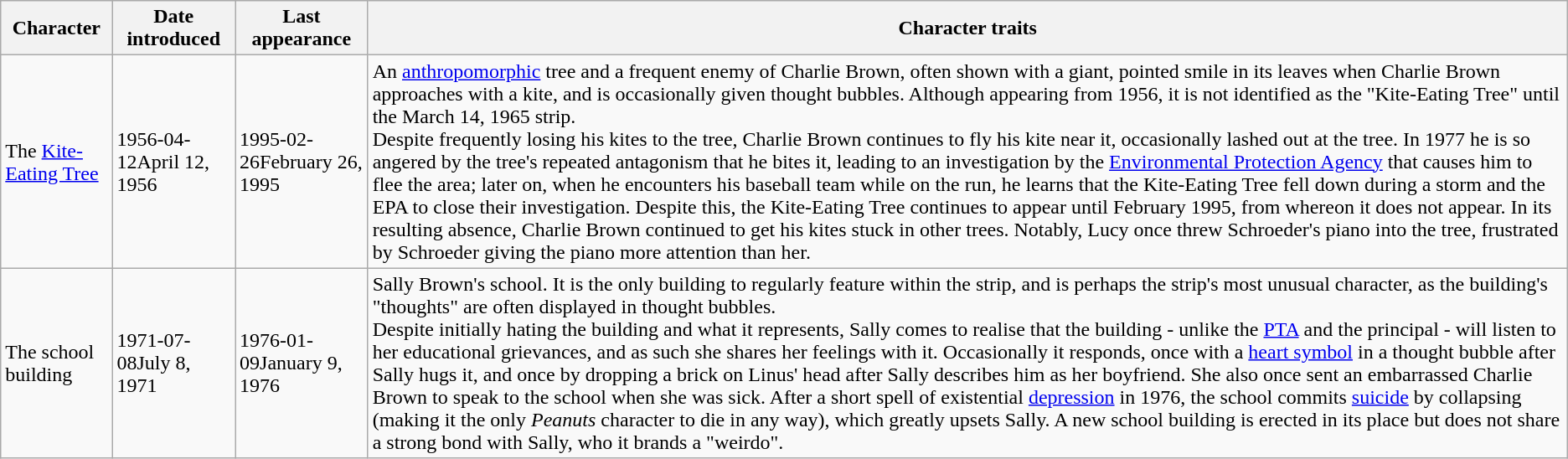<table class ="wikitable">
<tr>
<th><strong>Character</strong></th>
<th><strong>Date introduced</strong></th>
<th><strong>Last appearance</strong></th>
<th class="unsortable">Character traits</th>
</tr>
<tr>
<td>The <a href='#'>Kite-Eating Tree</a></td>
<td><span>1956-04-12</span>April 12, 1956</td>
<td><span>1995-02-26</span>February 26, 1995</td>
<td>An <a href='#'>anthropomorphic</a> tree and a frequent enemy of Charlie Brown, often shown with a giant, pointed smile in its leaves when Charlie Brown approaches with a kite, and is occasionally given thought bubbles. Although appearing from 1956, it is not identified as the "Kite-Eating Tree" until the March 14, 1965 strip.<br>Despite frequently losing his kites to the tree, Charlie Brown continues to fly his kite near it, occasionally lashed out at the tree. In 1977 he is so angered by the tree's repeated antagonism that he bites it, leading to an investigation by the <a href='#'>Environmental Protection Agency</a> that causes him to flee the area; later on, when he encounters his baseball team while on the run, he learns that the Kite-Eating Tree fell down during a storm and the EPA to close their investigation. Despite this, the Kite-Eating Tree continues to appear until February 1995, from whereon it does not appear. In its resulting absence, Charlie Brown continued to get his kites stuck in other trees. Notably, Lucy once threw Schroeder's piano into the tree, frustrated by Schroeder giving the piano more attention than her.</td>
</tr>
<tr>
<td>The school building</td>
<td><span>1971-07-08</span>July 8, 1971</td>
<td><span>1976-01-09</span>January 9, 1976</td>
<td>Sally Brown's school. It is the only building to regularly feature within the strip, and is perhaps the strip's most unusual character, as the building's "thoughts" are often displayed in thought bubbles.<br>Despite initially hating the building and what it represents, Sally comes to realise that the building - unlike the <a href='#'>PTA</a> and the principal - will listen to her educational grievances, and as such she shares her feelings with it. Occasionally it responds, once with a <a href='#'>heart symbol</a> in a thought bubble after Sally hugs it, and once by dropping a brick on Linus' head after Sally describes him as her boyfriend. She also once sent an embarrassed Charlie Brown to speak to the school when she was sick. After a short spell of existential <a href='#'>depression</a> in 1976, the school commits <a href='#'>suicide</a> by collapsing (making it the only <em>Peanuts</em> character to die in any way), which greatly upsets Sally. A new school building is erected in its place but does not share a strong bond with Sally, who it brands a "weirdo".</td>
</tr>
</table>
